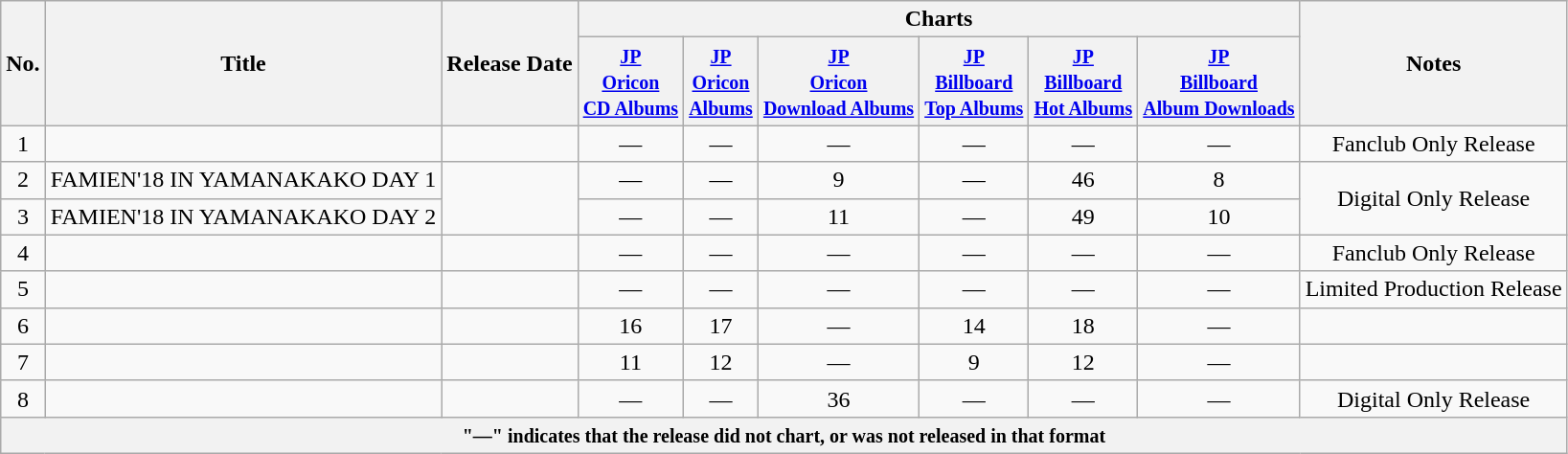<table class="wikitable" style="text-align:center; font-size:;">
<tr>
<th rowspan="2">No.</th>
<th rowspan="2">Title</th>
<th rowspan="2">Release Date</th>
<th colspan="6">Charts</th>
<th rowspan="2">Notes</th>
</tr>
<tr>
<th><small><a href='#'>JP<br>Oricon<br>CD Albums</a><br></small></th>
<th><small><a href='#'>JP<br>Oricon<br>Albums</a></small></th>
<th><small><a href='#'>JP<br>Oricon<br>Download Albums</a></small></th>
<th><small><a href='#'>JP <br>Billboard<br>Top Albums</a><br></small></th>
<th><small><a href='#'>JP <br>Billboard<br>Hot Albums</a><br></small></th>
<th><small><a href='#'>JP <br>Billboard<br>Album Downloads</a><br></small></th>
</tr>
<tr>
<td>1</td>
<td></td>
<td></td>
<td>—</td>
<td>—</td>
<td>—</td>
<td>—</td>
<td>—</td>
<td>—</td>
<td>Fanclub Only Release</td>
</tr>
<tr>
<td>2</td>
<td>FAMIEN'18 IN YAMANAKAKO DAY 1</td>
<td rowspan="2"></td>
<td>—</td>
<td>—</td>
<td>9</td>
<td>—</td>
<td>46</td>
<td>8</td>
<td rowspan="2">Digital Only Release</td>
</tr>
<tr>
<td>3</td>
<td>FAMIEN'18 IN YAMANAKAKO DAY 2</td>
<td>—</td>
<td>—</td>
<td>11</td>
<td>—</td>
<td>49</td>
<td>10</td>
</tr>
<tr>
<td>4</td>
<td></td>
<td></td>
<td>—</td>
<td>—</td>
<td>—</td>
<td>—</td>
<td>—</td>
<td>—</td>
<td>Fanclub Only Release</td>
</tr>
<tr>
<td>5</td>
<td></td>
<td></td>
<td>—</td>
<td>—</td>
<td>—</td>
<td>—</td>
<td>—</td>
<td>—</td>
<td>Limited Production Release</td>
</tr>
<tr>
<td>6</td>
<td></td>
<td></td>
<td>16</td>
<td>17</td>
<td>—</td>
<td>14</td>
<td>18</td>
<td>—</td>
<td></td>
</tr>
<tr>
<td>7</td>
<td></td>
<td></td>
<td>11</td>
<td>12</td>
<td>—</td>
<td>9</td>
<td>12</td>
<td>—</td>
<td></td>
</tr>
<tr>
<td>8</td>
<td></td>
<td></td>
<td>—</td>
<td>—</td>
<td>36</td>
<td>—</td>
<td>—</td>
<td>—</td>
<td>Digital Only Release</td>
</tr>
<tr>
<th colspan="10"><small>"—" indicates that the release did not chart, or was not released in that format</small></th>
</tr>
</table>
